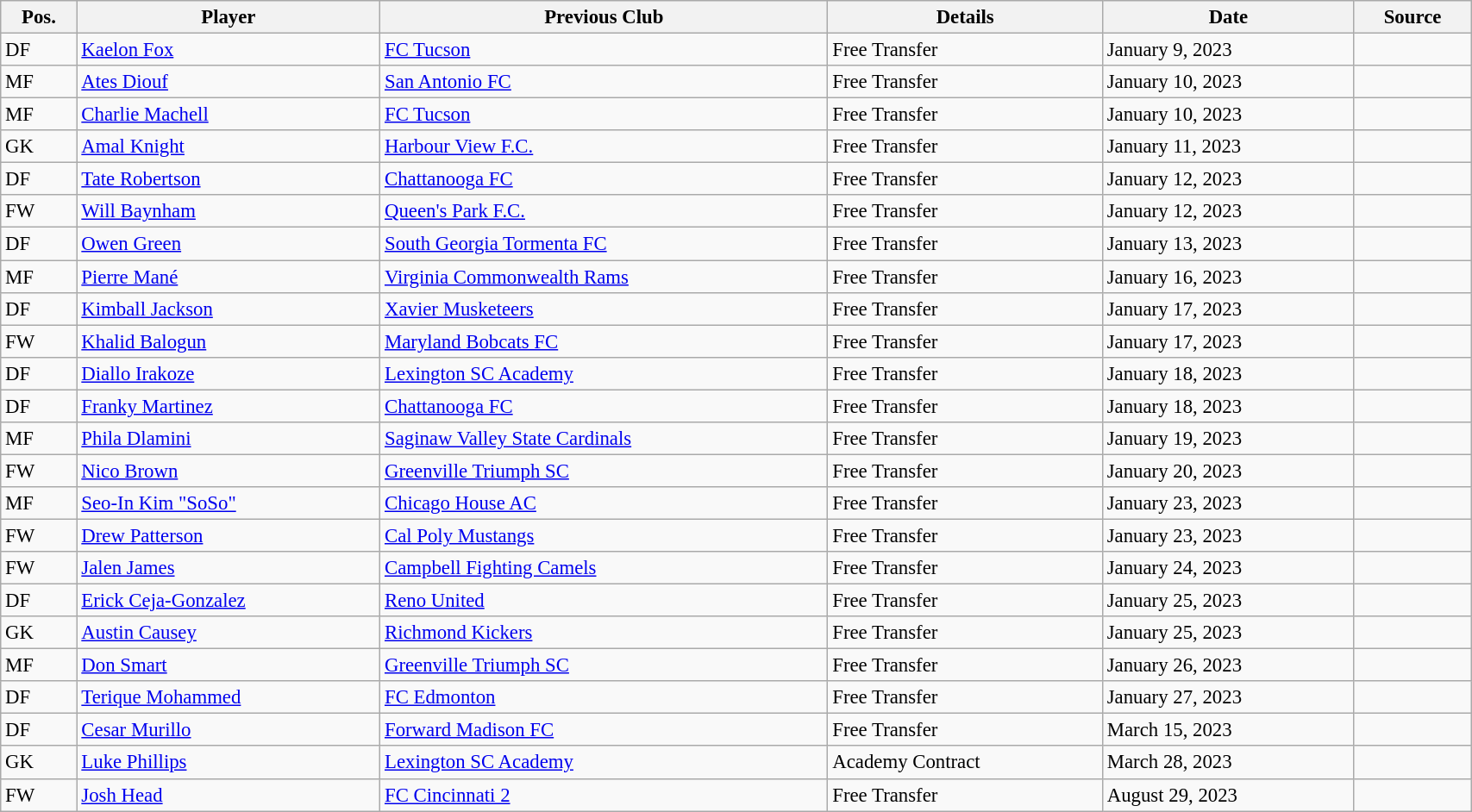<table class="wikitable sortable" style="width:90%; text-align:center; font-size:95%; text-align:left;">
<tr>
<th>Pos.</th>
<th>Player</th>
<th>Previous Club</th>
<th>Details</th>
<th>Date</th>
<th>Source</th>
</tr>
<tr>
<td>DF</td>
<td> <a href='#'>Kaelon Fox</a></td>
<td> <a href='#'>FC Tucson</a></td>
<td>Free Transfer</td>
<td>January 9, 2023</td>
<td></td>
</tr>
<tr>
<td>MF</td>
<td> <a href='#'>Ates Diouf</a></td>
<td> <a href='#'>San Antonio FC</a></td>
<td>Free Transfer</td>
<td>January 10, 2023</td>
<td></td>
</tr>
<tr>
<td>MF</td>
<td> <a href='#'>Charlie Machell</a></td>
<td> <a href='#'>FC Tucson</a></td>
<td>Free Transfer</td>
<td>January 10, 2023</td>
<td></td>
</tr>
<tr>
<td>GK</td>
<td> <a href='#'>Amal Knight</a></td>
<td> <a href='#'>Harbour View F.C.</a></td>
<td>Free Transfer</td>
<td>January 11, 2023</td>
<td></td>
</tr>
<tr>
<td>DF</td>
<td> <a href='#'>Tate Robertson</a></td>
<td> <a href='#'>Chattanooga FC</a></td>
<td>Free Transfer</td>
<td>January 12, 2023</td>
<td></td>
</tr>
<tr>
<td>FW</td>
<td> <a href='#'>Will Baynham</a></td>
<td> <a href='#'>Queen's Park F.C.</a></td>
<td>Free Transfer</td>
<td>January 12, 2023</td>
<td></td>
</tr>
<tr>
<td>DF</td>
<td> <a href='#'>Owen Green</a></td>
<td> <a href='#'>South Georgia Tormenta FC</a></td>
<td>Free Transfer</td>
<td>January 13, 2023</td>
<td></td>
</tr>
<tr>
<td>MF</td>
<td> <a href='#'>Pierre Mané</a></td>
<td> <a href='#'>Virginia Commonwealth Rams</a></td>
<td>Free Transfer</td>
<td>January 16, 2023</td>
<td></td>
</tr>
<tr>
<td>DF</td>
<td> <a href='#'>Kimball Jackson</a></td>
<td> <a href='#'>Xavier Musketeers</a></td>
<td>Free Transfer</td>
<td>January 17, 2023</td>
<td></td>
</tr>
<tr>
<td>FW</td>
<td> <a href='#'>Khalid Balogun</a></td>
<td> <a href='#'>Maryland Bobcats FC</a></td>
<td>Free Transfer</td>
<td>January 17, 2023</td>
<td></td>
</tr>
<tr>
<td>DF</td>
<td> <a href='#'>Diallo Irakoze</a></td>
<td> <a href='#'>Lexington SC Academy</a></td>
<td>Free Transfer</td>
<td>January 18, 2023</td>
<td></td>
</tr>
<tr>
<td>DF</td>
<td> <a href='#'>Franky Martinez</a></td>
<td> <a href='#'>Chattanooga FC</a></td>
<td>Free Transfer</td>
<td>January 18, 2023</td>
<td></td>
</tr>
<tr>
<td>MF</td>
<td> <a href='#'>Phila Dlamini</a></td>
<td> <a href='#'>Saginaw Valley State Cardinals</a></td>
<td>Free Transfer</td>
<td>January 19, 2023</td>
<td></td>
</tr>
<tr>
<td>FW</td>
<td> <a href='#'>Nico Brown</a></td>
<td> <a href='#'>Greenville Triumph SC</a></td>
<td>Free Transfer</td>
<td>January 20, 2023</td>
<td></td>
</tr>
<tr>
<td>MF</td>
<td> <a href='#'>Seo-In Kim "SoSo"</a></td>
<td> <a href='#'>Chicago House AC</a></td>
<td>Free Transfer</td>
<td>January 23, 2023</td>
<td></td>
</tr>
<tr>
<td>FW</td>
<td> <a href='#'>Drew Patterson</a></td>
<td> <a href='#'>Cal Poly Mustangs</a></td>
<td>Free Transfer</td>
<td>January 23, 2023</td>
<td></td>
</tr>
<tr>
<td>FW</td>
<td> <a href='#'>Jalen James</a></td>
<td> <a href='#'>Campbell Fighting Camels</a></td>
<td>Free Transfer</td>
<td>January 24, 2023</td>
<td></td>
</tr>
<tr>
<td>DF</td>
<td> <a href='#'>Erick Ceja-Gonzalez</a></td>
<td> <a href='#'>Reno United</a></td>
<td>Free Transfer</td>
<td>January 25, 2023</td>
<td></td>
</tr>
<tr>
<td>GK</td>
<td> <a href='#'>Austin Causey</a></td>
<td> <a href='#'>Richmond Kickers</a></td>
<td>Free Transfer</td>
<td>January 25, 2023</td>
<td></td>
</tr>
<tr>
<td>MF</td>
<td> <a href='#'>Don Smart</a></td>
<td> <a href='#'>Greenville Triumph SC</a></td>
<td>Free Transfer</td>
<td>January 26, 2023</td>
<td></td>
</tr>
<tr>
<td>DF</td>
<td> <a href='#'>Terique Mohammed</a></td>
<td> <a href='#'>FC Edmonton</a></td>
<td>Free Transfer</td>
<td>January 27, 2023</td>
<td></td>
</tr>
<tr>
<td>DF</td>
<td> <a href='#'>Cesar Murillo</a></td>
<td> <a href='#'>Forward Madison FC</a></td>
<td>Free Transfer</td>
<td>March 15, 2023</td>
<td></td>
</tr>
<tr>
<td>GK</td>
<td> <a href='#'>Luke Phillips</a></td>
<td> <a href='#'>Lexington SC Academy</a></td>
<td>Academy Contract</td>
<td>March 28, 2023</td>
<td></td>
</tr>
<tr>
<td>FW</td>
<td> <a href='#'>Josh Head</a></td>
<td> <a href='#'>FC Cincinnati 2</a></td>
<td>Free Transfer</td>
<td>August 29, 2023</td>
<td></td>
</tr>
</table>
